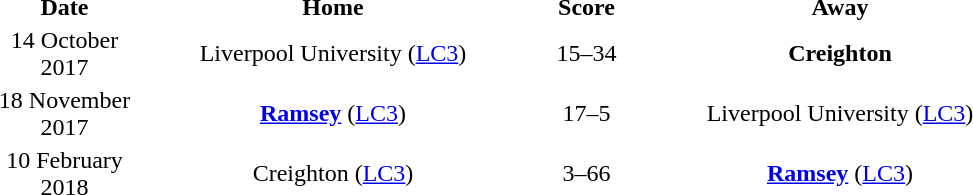<table style="text-align: center">
<tr>
<th width=100 align=centre>Date</th>
<th width=250 align=centre>Home</th>
<th width=80 align=centre>Score</th>
<th width=250 align=centre>Away</th>
</tr>
<tr>
<td>14 October 2017</td>
<td>Liverpool University (<a href='#'>LC3</a>)</td>
<td>15–34</td>
<td><strong>Creighton</strong></td>
</tr>
<tr>
<td>18 November 2017</td>
<td><strong><a href='#'>Ramsey</a></strong> (<a href='#'>LC3</a>)</td>
<td>17–5</td>
<td>Liverpool University (<a href='#'>LC3</a>)</td>
</tr>
<tr>
<td>10 February 2018</td>
<td>Creighton (<a href='#'>LC3</a>)</td>
<td>3–66</td>
<td><strong><a href='#'>Ramsey</a></strong> (<a href='#'>LC3</a>)</td>
</tr>
</table>
